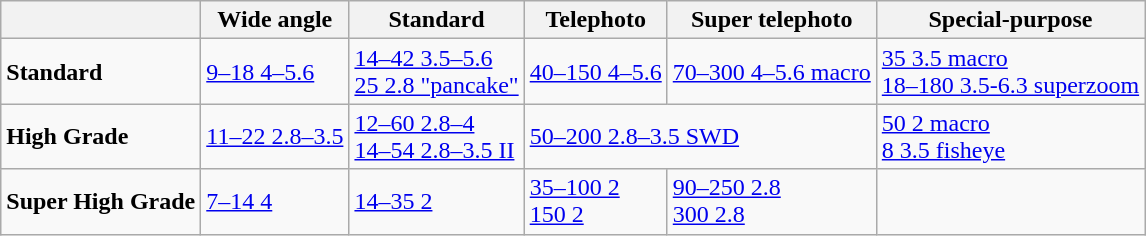<table class="wikitable">
<tr>
<th></th>
<th>Wide angle</th>
<th>Standard</th>
<th>Telephoto</th>
<th>Super telephoto</th>
<th>Special-purpose</th>
</tr>
<tr>
<td><strong>Standard</strong></td>
<td><a href='#'>9–18 4–5.6</a></td>
<td><a href='#'>14–42 3.5–5.6</a><br><a href='#'>25 2.8 "pancake"</a></td>
<td><a href='#'>40–150 4–5.6</a></td>
<td><a href='#'>70–300 4–5.6 macro</a></td>
<td><a href='#'>35 3.5 macro</a><br><a href='#'>18–180 3.5-6.3 superzoom</a></td>
</tr>
<tr>
<td><strong>High Grade</strong></td>
<td><a href='#'>11–22 2.8–3.5</a></td>
<td><a href='#'>12–60 2.8–4</a><br><a href='#'>14–54 2.8–3.5 II</a></td>
<td colspan=2><a href='#'>50–200 2.8–3.5 SWD</a></td>
<td><a href='#'>50 2 macro</a><br><a href='#'>8 3.5 fisheye</a></td>
</tr>
<tr>
<td><strong>Super High Grade</strong></td>
<td><a href='#'>7–14 4</a></td>
<td><a href='#'>14–35 2</a></td>
<td><a href='#'>35–100 2</a><br><a href='#'>150 2</a></td>
<td><a href='#'>90–250 2.8</a><br><a href='#'>300 2.8</a></td>
</tr>
</table>
